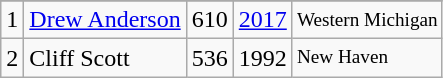<table class="wikitable">
<tr>
</tr>
<tr>
<td>1</td>
<td><a href='#'>Drew Anderson</a></td>
<td><abbr>610</abbr></td>
<td><a href='#'>2017</a></td>
<td style="font-size:80%;">Western Michigan</td>
</tr>
<tr>
<td>2</td>
<td>Cliff Scott</td>
<td><abbr>536</abbr></td>
<td>1992</td>
<td style="font-size:80%;">New Haven</td>
</tr>
</table>
